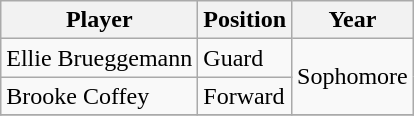<table class="wikitable" border="1">
<tr align=center>
<th style= >Player</th>
<th style= >Position</th>
<th style= >Year</th>
</tr>
<tr>
<td>Ellie Brueggemann</td>
<td>Guard</td>
<td rowspan=2>Sophomore</td>
</tr>
<tr>
<td>Brooke Coffey</td>
<td>Forward</td>
</tr>
<tr>
</tr>
</table>
